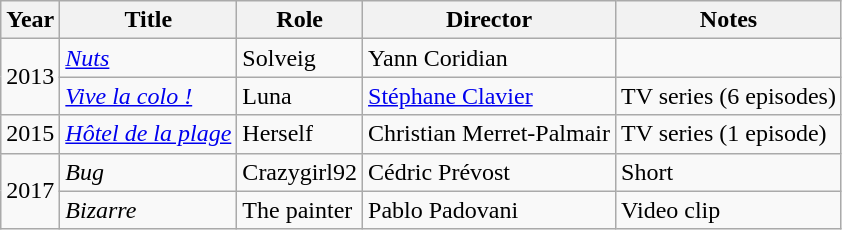<table class="wikitable sortable">
<tr>
<th>Year</th>
<th>Title</th>
<th>Role</th>
<th>Director</th>
<th class="unsortable">Notes</th>
</tr>
<tr>
<td rowspan=2>2013</td>
<td><em><a href='#'>Nuts</a></em></td>
<td>Solveig</td>
<td>Yann Coridian</td>
<td></td>
</tr>
<tr>
<td><em><a href='#'>Vive la colo !</a></em></td>
<td>Luna</td>
<td><a href='#'>Stéphane Clavier</a></td>
<td>TV series (6 episodes)</td>
</tr>
<tr>
<td>2015</td>
<td><em><a href='#'>Hôtel de la plage</a></em></td>
<td>Herself</td>
<td>Christian Merret-Palmair</td>
<td>TV series (1 episode)</td>
</tr>
<tr>
<td rowspan=2>2017</td>
<td><em>Bug</em></td>
<td>Crazygirl92</td>
<td>Cédric Prévost</td>
<td>Short</td>
</tr>
<tr>
<td><em>Bizarre</em></td>
<td>The painter</td>
<td>Pablo Padovani</td>
<td>Video clip</td>
</tr>
</table>
